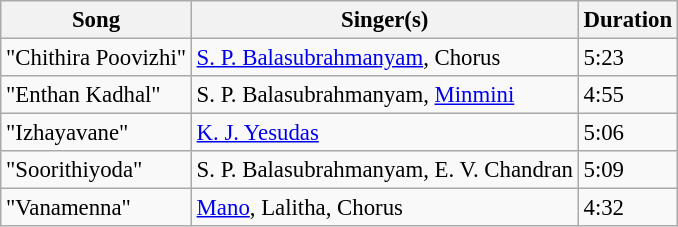<table class="wikitable" style="font-size:95%;">
<tr>
<th>Song</th>
<th>Singer(s)</th>
<th>Duration</th>
</tr>
<tr>
<td>"Chithira Poovizhi"</td>
<td><a href='#'>S. P. Balasubrahmanyam</a>, Chorus</td>
<td>5:23</td>
</tr>
<tr>
<td>"Enthan Kadhal"</td>
<td>S. P. Balasubrahmanyam, <a href='#'>Minmini</a></td>
<td>4:55</td>
</tr>
<tr>
<td>"Izhayavane"</td>
<td><a href='#'>K. J. Yesudas</a></td>
<td>5:06</td>
</tr>
<tr>
<td>"Soorithiyoda"</td>
<td>S. P. Balasubrahmanyam, E. V. Chandran</td>
<td>5:09</td>
</tr>
<tr>
<td>"Vanamenna"</td>
<td><a href='#'>Mano</a>, Lalitha, Chorus</td>
<td>4:32</td>
</tr>
</table>
